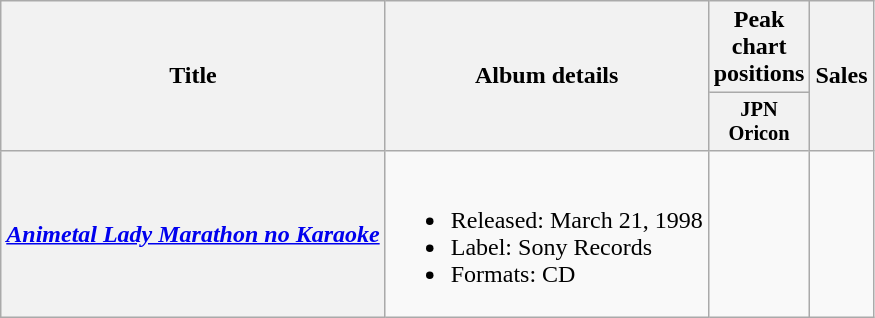<table class="wikitable plainrowheaders">
<tr>
<th scope="col" rowspan="2">Title</th>
<th scope="col" rowspan="2">Album details</th>
<th scope="col">Peak chart positions</th>
<th scope="col" rowspan="2">Sales<br></th>
</tr>
<tr>
<th scope="col" style="width:4em;font-size:85%">JPN<br>Oricon<br></th>
</tr>
<tr>
<th scope="row"><em><a href='#'>Animetal Lady Marathon no Karaoke</a></em></th>
<td><br><ul><li>Released: March 21, 1998</li><li>Label: Sony Records</li><li>Formats: CD</li></ul></td>
<td align="center"></td>
<td></td>
</tr>
</table>
